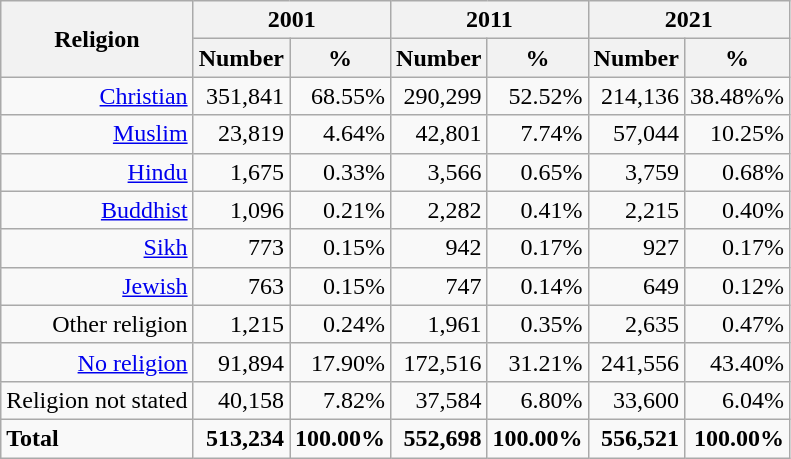<table class="wikitable sortable" style="text-align:right">
<tr>
<th rowspan="2">Religion</th>
<th colspan="2">2001</th>
<th colspan="2">2011</th>
<th colspan="2">2021</th>
</tr>
<tr>
<th>Number</th>
<th>%</th>
<th>Number</th>
<th>%</th>
<th>Number</th>
<th>%</th>
</tr>
<tr>
<td><a href='#'>Christian</a></td>
<td>351,841</td>
<td>68.55%</td>
<td>290,299</td>
<td>52.52%</td>
<td>214,136</td>
<td>38.48%%</td>
</tr>
<tr>
<td><a href='#'>Muslim</a></td>
<td>23,819</td>
<td>4.64%</td>
<td>42,801</td>
<td>7.74%</td>
<td>57,044</td>
<td>10.25%</td>
</tr>
<tr>
<td><a href='#'>Hindu</a></td>
<td>1,675</td>
<td>0.33%</td>
<td>3,566</td>
<td>0.65%</td>
<td>3,759</td>
<td>0.68%</td>
</tr>
<tr>
<td><a href='#'>Buddhist</a></td>
<td>1,096</td>
<td>0.21%</td>
<td>2,282</td>
<td>0.41%</td>
<td>2,215</td>
<td>0.40%</td>
</tr>
<tr>
<td><a href='#'>Sikh</a></td>
<td>773</td>
<td>0.15%</td>
<td>942</td>
<td>0.17%</td>
<td>927</td>
<td>0.17%</td>
</tr>
<tr>
<td><a href='#'>Jewish</a></td>
<td>763</td>
<td>0.15%</td>
<td>747</td>
<td>0.14%</td>
<td>649</td>
<td>0.12%</td>
</tr>
<tr>
<td>Other religion</td>
<td>1,215</td>
<td>0.24%</td>
<td>1,961</td>
<td>0.35%</td>
<td>2,635</td>
<td>0.47%</td>
</tr>
<tr>
<td><a href='#'>No religion</a></td>
<td>91,894</td>
<td>17.90%</td>
<td>172,516</td>
<td>31.21%</td>
<td>241,556</td>
<td>43.40%</td>
</tr>
<tr>
<td>Religion not stated</td>
<td>40,158</td>
<td>7.82%</td>
<td>37,584</td>
<td>6.80%</td>
<td>33,600</td>
<td>6.04%</td>
</tr>
<tr>
<td style="text-align:left"><strong>Total</strong></td>
<td><strong>513,234</strong></td>
<td><strong>100.00%</strong></td>
<td><strong>552,698</strong></td>
<td><strong>100.00%</strong></td>
<td><strong>556,521</strong></td>
<td><strong>100.00%</strong></td>
</tr>
</table>
